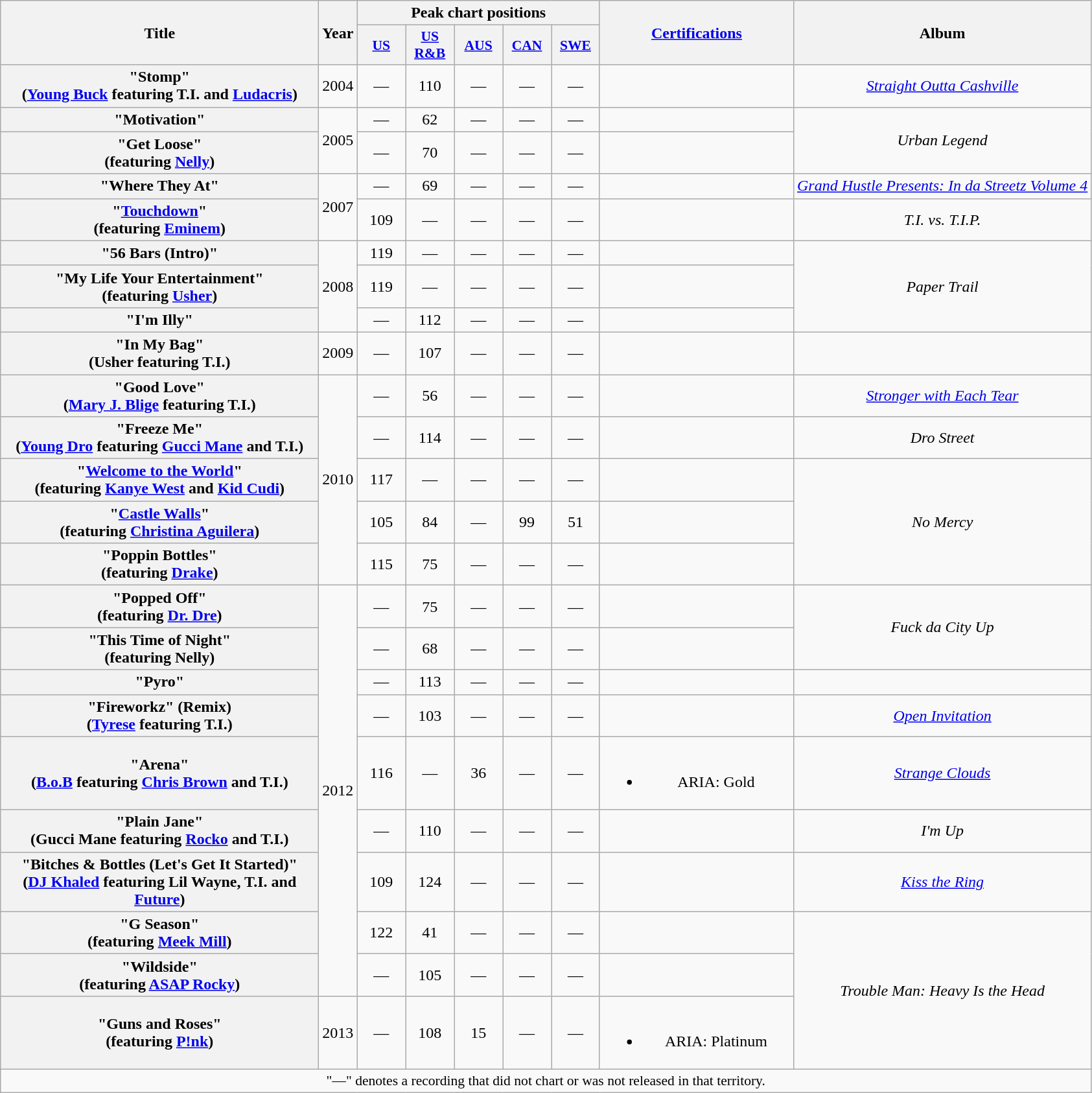<table class="wikitable plainrowheaders" style="text-align:center;">
<tr>
<th scope="col" rowspan="2" style="width:20em;">Title</th>
<th scope="col" rowspan="2">Year</th>
<th scope="col" colspan="5">Peak chart positions</th>
<th scope="col" rowspan="2" style="width:12em;"><a href='#'>Certifications</a></th>
<th scope="col" rowspan="2">Album</th>
</tr>
<tr>
<th scope="col" style="width:3em;font-size:90%;"><a href='#'>US</a><br></th>
<th scope="col" style="width:3em;font-size:90%;"><a href='#'>US R&B</a><br></th>
<th scope="col" style="width:3em;font-size:90%;"><a href='#'>AUS</a><br></th>
<th scope="col" style="width:3em;font-size:90%;"><a href='#'>CAN</a><br></th>
<th scope="col" style="width:3em;font-size:90%;"><a href='#'>SWE</a><br></th>
</tr>
<tr>
<th scope="row">"Stomp"<br><span>(<a href='#'>Young Buck</a> featuring T.I. and <a href='#'>Ludacris</a>)</span></th>
<td>2004</td>
<td>—</td>
<td>110</td>
<td>—</td>
<td>—</td>
<td>—</td>
<td></td>
<td><em><a href='#'>Straight Outta Cashville</a></em></td>
</tr>
<tr>
<th scope="row">"Motivation"</th>
<td rowspan="2">2005</td>
<td>—</td>
<td>62</td>
<td>—</td>
<td>—</td>
<td>—</td>
<td></td>
<td rowspan="2"><em>Urban Legend</em></td>
</tr>
<tr>
<th scope="row">"Get Loose"<br><span>(featuring <a href='#'>Nelly</a>)</span></th>
<td>—</td>
<td>70</td>
<td>—</td>
<td>—</td>
<td>—</td>
<td></td>
</tr>
<tr>
<th scope="row">"Where They At"</th>
<td rowspan="2">2007</td>
<td>—</td>
<td>69</td>
<td>—</td>
<td>—</td>
<td>—</td>
<td></td>
<td><em><a href='#'>Grand Hustle Presents: In da Streetz Volume 4</a></em></td>
</tr>
<tr>
<th scope="row">"<a href='#'>Touchdown</a>"<br><span>(featuring <a href='#'>Eminem</a>)</span></th>
<td>109</td>
<td>—</td>
<td>—</td>
<td>—</td>
<td>—</td>
<td></td>
<td><em>T.I. vs. T.I.P.</em></td>
</tr>
<tr>
<th scope="row">"56 Bars (Intro)"</th>
<td rowspan="3">2008</td>
<td>119</td>
<td>—</td>
<td>—</td>
<td>—</td>
<td>—</td>
<td></td>
<td rowspan="3"><em>Paper Trail</em></td>
</tr>
<tr>
<th scope="row">"My Life Your Entertainment"<br><span>(featuring <a href='#'>Usher</a>)</span></th>
<td>119</td>
<td>—</td>
<td>—</td>
<td>—</td>
<td>—</td>
<td></td>
</tr>
<tr>
<th scope="row">"I'm Illy"</th>
<td>—</td>
<td>112</td>
<td>—</td>
<td>—</td>
<td>—</td>
<td></td>
</tr>
<tr>
<th scope="row">"In My Bag"<br><span>(Usher featuring T.I.)</span></th>
<td>2009</td>
<td>—</td>
<td>107</td>
<td>—</td>
<td>—</td>
<td>—</td>
<td></td>
<td></td>
</tr>
<tr>
<th scope="row">"Good Love"<br><span>(<a href='#'>Mary J. Blige</a> featuring T.I.)</span></th>
<td rowspan="5">2010</td>
<td>—</td>
<td>56</td>
<td>—</td>
<td>—</td>
<td>—</td>
<td></td>
<td><em><a href='#'>Stronger with Each Tear</a></em></td>
</tr>
<tr>
<th scope="row">"Freeze Me"<br><span>(<a href='#'>Young Dro</a> featuring <a href='#'>Gucci Mane</a> and T.I.)</span></th>
<td>—</td>
<td>114</td>
<td>—</td>
<td>—</td>
<td>—</td>
<td></td>
<td><em>Dro Street</em></td>
</tr>
<tr>
<th scope="row">"<a href='#'>Welcome to the World</a>"<br><span>(featuring <a href='#'>Kanye West</a> and <a href='#'>Kid Cudi</a>)</span></th>
<td>117</td>
<td>—</td>
<td>—</td>
<td>—</td>
<td>—</td>
<td></td>
<td rowspan="3"><em>No Mercy</em></td>
</tr>
<tr>
<th scope="row">"<a href='#'>Castle Walls</a>"<br><span>(featuring <a href='#'>Christina Aguilera</a>)</span></th>
<td>105</td>
<td>84</td>
<td>—</td>
<td>99</td>
<td>51</td>
<td></td>
</tr>
<tr>
<th scope="row">"Poppin Bottles"<br><span>(featuring <a href='#'>Drake</a>)</span></th>
<td>115</td>
<td>75</td>
<td>—</td>
<td>—</td>
<td>—</td>
<td></td>
</tr>
<tr>
<th scope="row">"Popped Off"<br><span>(featuring <a href='#'>Dr. Dre</a>)</span></th>
<td rowspan="9">2012</td>
<td>—</td>
<td>75</td>
<td>—</td>
<td>—</td>
<td>—</td>
<td></td>
<td rowspan="2"><em>Fuck da City Up</em></td>
</tr>
<tr>
<th scope="row">"This Time of Night"<br><span>(featuring Nelly)</span></th>
<td>—</td>
<td>68</td>
<td>—</td>
<td>—</td>
<td>—</td>
<td></td>
</tr>
<tr>
<th scope="row">"Pyro"</th>
<td>—</td>
<td>113</td>
<td>—</td>
<td>—</td>
<td>—</td>
<td></td>
<td></td>
</tr>
<tr>
<th scope="row">"Fireworkz" (Remix)<br><span>(<a href='#'>Tyrese</a> featuring T.I.)</span></th>
<td>—</td>
<td>103</td>
<td>—</td>
<td>—</td>
<td>—</td>
<td></td>
<td><em><a href='#'>Open Invitation</a></em></td>
</tr>
<tr>
<th scope="row">"Arena"<br><span>(<a href='#'>B.o.B</a> featuring <a href='#'>Chris Brown</a> and T.I.)</span></th>
<td>116</td>
<td>—</td>
<td>36</td>
<td>—</td>
<td>—</td>
<td><br><ul><li>ARIA: Gold</li></ul></td>
<td><em><a href='#'>Strange Clouds</a></em></td>
</tr>
<tr>
<th scope="row">"Plain Jane"<br><span>(Gucci Mane featuring <a href='#'>Rocko</a> and T.I.)</span></th>
<td>—</td>
<td>110</td>
<td>—</td>
<td>—</td>
<td>—</td>
<td></td>
<td><em>I'm Up</em></td>
</tr>
<tr>
<th scope="row">"Bitches & Bottles (Let's Get It Started)"<br><span>(<a href='#'>DJ Khaled</a> featuring Lil Wayne, T.I. and <a href='#'>Future</a>)</span></th>
<td>109</td>
<td>124</td>
<td>—</td>
<td>—</td>
<td>—</td>
<td></td>
<td><em><a href='#'>Kiss the Ring</a></em></td>
</tr>
<tr>
<th scope="row">"G Season"<br><span>(featuring <a href='#'>Meek Mill</a>)</span></th>
<td>122</td>
<td>41</td>
<td>—</td>
<td>—</td>
<td>—</td>
<td></td>
<td rowspan="3"><em>Trouble Man: Heavy Is the Head</em></td>
</tr>
<tr>
<th scope="row">"Wildside"<br><span>(featuring <a href='#'>ASAP Rocky</a>)</span></th>
<td>—</td>
<td>105</td>
<td>—</td>
<td>—</td>
<td>—</td>
<td></td>
</tr>
<tr>
<th scope="row">"Guns and Roses"<br><span>(featuring <a href='#'>P!nk</a>)</span></th>
<td>2013</td>
<td>—</td>
<td>108</td>
<td>15</td>
<td>—</td>
<td>—</td>
<td><br><ul><li>ARIA: Platinum</li></ul></td>
</tr>
<tr>
<td colspan="14" style="font-size:90%">"—" denotes a recording that did not chart or was not released in that territory.</td>
</tr>
</table>
